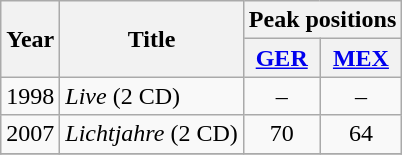<table class="wikitable">
<tr>
<th rowspan="2">Year</th>
<th rowspan="2">Title</th>
<th colspan="2">Peak positions</th>
</tr>
<tr>
<th><a href='#'>GER</a></th>
<th><a href='#'>MEX</a></th>
</tr>
<tr>
<td>1998</td>
<td><em>Live</em> (2 CD)</td>
<td align="center" >–</td>
<td align="center" >–</td>
</tr>
<tr>
<td>2007</td>
<td><em>Lichtjahre</em> (2 CD)</td>
<td align="center" >70</td>
<td align="center" >64</td>
</tr>
<tr>
</tr>
</table>
